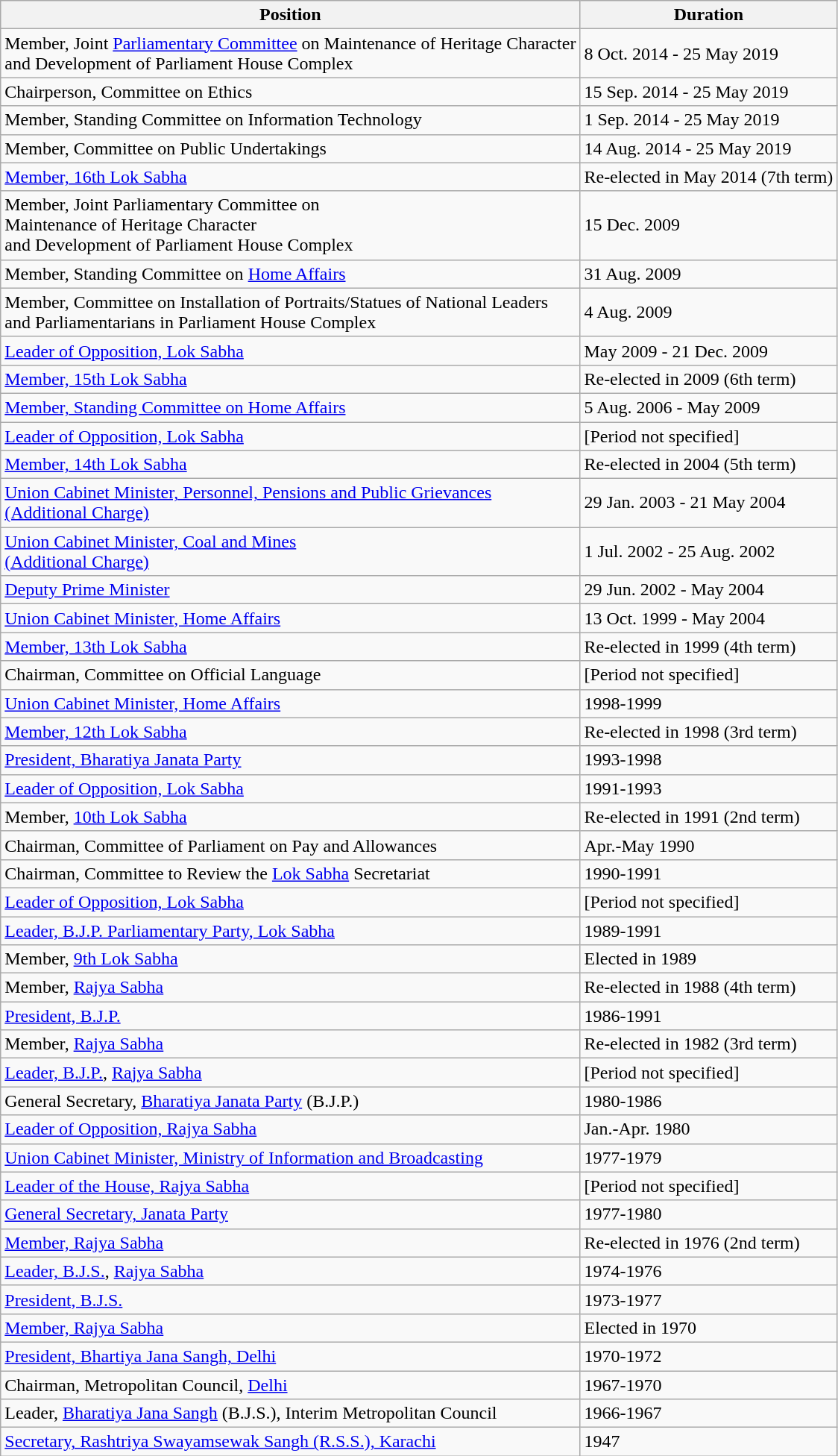<table class="wikitable">
<tr>
<th>Position</th>
<th>Duration</th>
</tr>
<tr>
<td>Member, Joint <a href='#'>Parliamentary Committee</a> on Maintenance of Heritage Character <br>and Development of Parliament House Complex</td>
<td>8 Oct. 2014 - 25 May 2019</td>
</tr>
<tr>
<td>Chairperson, Committee on Ethics</td>
<td>15 Sep. 2014 - 25 May 2019</td>
</tr>
<tr>
<td>Member, Standing Committee on Information Technology</td>
<td>1 Sep. 2014 - 25 May 2019</td>
</tr>
<tr>
<td>Member, Committee on Public Undertakings</td>
<td>14 Aug. 2014 - 25 May 2019</td>
</tr>
<tr>
<td><a href='#'>Member, 16th Lok Sabha</a></td>
<td>Re-elected in May 2014 (7th term)</td>
</tr>
<tr>
<td>Member, Joint Parliamentary Committee on <br> Maintenance of Heritage Character <br>and Development of Parliament House Complex</td>
<td>15 Dec. 2009</td>
</tr>
<tr>
<td>Member, Standing Committee on <a href='#'>Home Affairs</a></td>
<td>31 Aug. 2009</td>
</tr>
<tr>
<td>Member, Committee on Installation of Portraits/Statues of National Leaders <br>and Parliamentarians in Parliament House Complex</td>
<td>4 Aug. 2009</td>
</tr>
<tr>
<td><a href='#'>Leader of Opposition, Lok Sabha</a></td>
<td>May 2009 - 21 Dec. 2009</td>
</tr>
<tr>
<td><a href='#'>Member, 15th Lok Sabha</a></td>
<td>Re-elected in 2009 (6th term)</td>
</tr>
<tr>
<td><a href='#'>Member, Standing Committee on Home Affairs</a></td>
<td>5 Aug. 2006 - May 2009</td>
</tr>
<tr>
<td><a href='#'>Leader of Opposition, Lok Sabha</a></td>
<td>[Period not specified]</td>
</tr>
<tr>
<td><a href='#'>Member, 14th Lok Sabha</a></td>
<td>Re-elected in 2004 (5th term)</td>
</tr>
<tr>
<td><a href='#'>Union Cabinet Minister, Personnel, Pensions and Public Grievances  <br>(Additional Charge)</a></td>
<td>29 Jan. 2003 - 21 May 2004</td>
</tr>
<tr>
<td><a href='#'>Union Cabinet Minister, Coal and Mines<br> (Additional Charge)</a></td>
<td>1 Jul. 2002 - 25 Aug. 2002</td>
</tr>
<tr>
<td><a href='#'>Deputy Prime Minister</a></td>
<td>29 Jun. 2002 - May 2004</td>
</tr>
<tr>
<td><a href='#'>Union Cabinet Minister, Home Affairs</a></td>
<td>13 Oct. 1999 - May 2004</td>
</tr>
<tr>
<td><a href='#'>Member, 13th Lok Sabha</a></td>
<td>Re-elected in 1999 (4th term)</td>
</tr>
<tr>
<td>Chairman, Committee on Official Language</td>
<td>[Period not specified]</td>
</tr>
<tr>
<td><a href='#'>Union Cabinet Minister, Home Affairs</a></td>
<td>1998-1999</td>
</tr>
<tr>
<td><a href='#'>Member, 12th Lok Sabha</a></td>
<td>Re-elected in 1998 (3rd term)</td>
</tr>
<tr>
<td><a href='#'>President, Bharatiya Janata Party</a></td>
<td>1993-1998</td>
</tr>
<tr>
<td><a href='#'>Leader of Opposition, Lok Sabha</a></td>
<td>1991-1993</td>
</tr>
<tr>
<td>Member, <a href='#'>10th Lok Sabha</a></td>
<td>Re-elected in 1991 (2nd term)</td>
</tr>
<tr>
<td>Chairman, Committee of Parliament on Pay and Allowances</td>
<td>Apr.-May 1990</td>
</tr>
<tr>
<td>Chairman, Committee to Review the <a href='#'>Lok Sabha</a> Secretariat</td>
<td>1990-1991</td>
</tr>
<tr>
<td><a href='#'>Leader of Opposition, Lok Sabha</a></td>
<td>[Period not specified]</td>
</tr>
<tr>
<td><a href='#'>Leader, B.J.P. Parliamentary Party, Lok Sabha</a></td>
<td>1989-1991</td>
</tr>
<tr>
<td>Member, <a href='#'>9th Lok Sabha</a></td>
<td>Elected in 1989</td>
</tr>
<tr>
<td>Member, <a href='#'>Rajya Sabha</a></td>
<td>Re-elected in 1988 (4th term)</td>
</tr>
<tr>
<td><a href='#'>President, B.J.P.</a></td>
<td>1986-1991</td>
</tr>
<tr>
<td>Member, <a href='#'>Rajya Sabha</a></td>
<td>Re-elected in 1982 (3rd term)</td>
</tr>
<tr>
<td><a href='#'>Leader, B.J.P.</a>, <a href='#'>Rajya Sabha</a></td>
<td>[Period not specified]</td>
</tr>
<tr>
<td>General Secretary, <a href='#'>Bharatiya Janata Party</a> (B.J.P.)</td>
<td>1980-1986</td>
</tr>
<tr>
<td><a href='#'>Leader of Opposition, Rajya Sabha</a></td>
<td>Jan.-Apr. 1980</td>
</tr>
<tr>
<td><a href='#'>Union Cabinet Minister, Ministry of Information and Broadcasting</a></td>
<td>1977-1979</td>
</tr>
<tr>
<td><a href='#'>Leader of the House, Rajya Sabha</a></td>
<td>[Period not specified]</td>
</tr>
<tr>
<td><a href='#'>General Secretary, Janata Party</a></td>
<td>1977-1980</td>
</tr>
<tr>
<td><a href='#'>Member, Rajya Sabha</a></td>
<td>Re-elected in 1976 (2nd term)</td>
</tr>
<tr>
<td><a href='#'>Leader, B.J.S.</a>, <a href='#'>Rajya Sabha</a></td>
<td>1974-1976</td>
</tr>
<tr>
<td><a href='#'>President, B.J.S.</a></td>
<td>1973-1977</td>
</tr>
<tr>
<td><a href='#'>Member, Rajya Sabha</a></td>
<td>Elected in 1970</td>
</tr>
<tr>
<td><a href='#'>President, Bhartiya Jana Sangh, Delhi</a></td>
<td>1970-1972</td>
</tr>
<tr>
<td>Chairman, Metropolitan Council, <a href='#'>Delhi</a></td>
<td>1967-1970</td>
</tr>
<tr>
<td>Leader, <a href='#'>Bharatiya Jana Sangh</a> (B.J.S.), Interim Metropolitan Council</td>
<td>1966-1967</td>
</tr>
<tr>
<td><a href='#'>Secretary, Rashtriya Swayamsewak Sangh (R.S.S.), Karachi</a></td>
<td>1947</td>
</tr>
</table>
